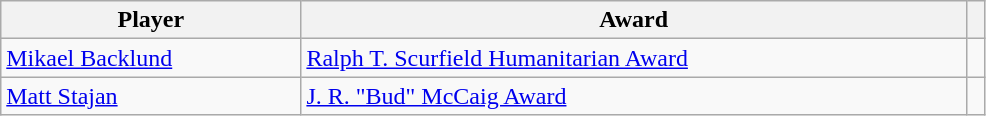<table class="wikitable" style="width:52%;">
<tr>
<th>Player</th>
<th>Award</th>
<th></th>
</tr>
<tr>
<td><a href='#'>Mikael Backlund</a></td>
<td><a href='#'>Ralph T. Scurfield Humanitarian Award</a></td>
<td></td>
</tr>
<tr>
<td><a href='#'>Matt Stajan</a></td>
<td><a href='#'>J. R. "Bud" McCaig Award</a></td>
<td></td>
</tr>
</table>
